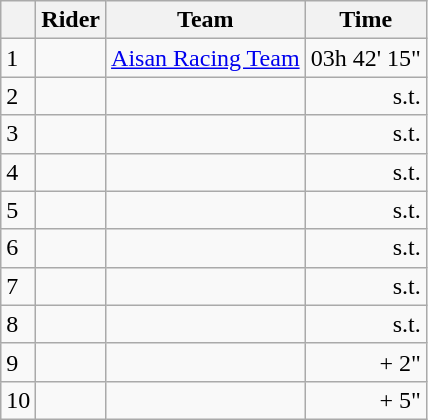<table class=wikitable>
<tr>
<th></th>
<th>Rider</th>
<th>Team</th>
<th>Time</th>
</tr>
<tr>
<td>1</td>
<td> </td>
<td><a href='#'>Aisan Racing Team</a></td>
<td align=right>03h 42' 15"</td>
</tr>
<tr>
<td>2</td>
<td></td>
<td></td>
<td align=right>s.t.</td>
</tr>
<tr>
<td>3</td>
<td></td>
<td></td>
<td align=right>s.t.</td>
</tr>
<tr>
<td>4</td>
<td></td>
<td></td>
<td align=right>s.t.</td>
</tr>
<tr>
<td>5</td>
<td></td>
<td></td>
<td align=right>s.t.</td>
</tr>
<tr>
<td>6</td>
<td></td>
<td></td>
<td align=right>s.t.</td>
</tr>
<tr>
<td>7</td>
<td></td>
<td></td>
<td align=right>s.t.</td>
</tr>
<tr>
<td>8</td>
<td></td>
<td></td>
<td align=right>s.t.</td>
</tr>
<tr>
<td>9</td>
<td></td>
<td></td>
<td align=right>+ 2"</td>
</tr>
<tr>
<td>10</td>
<td></td>
<td></td>
<td align=right>+ 5"</td>
</tr>
</table>
